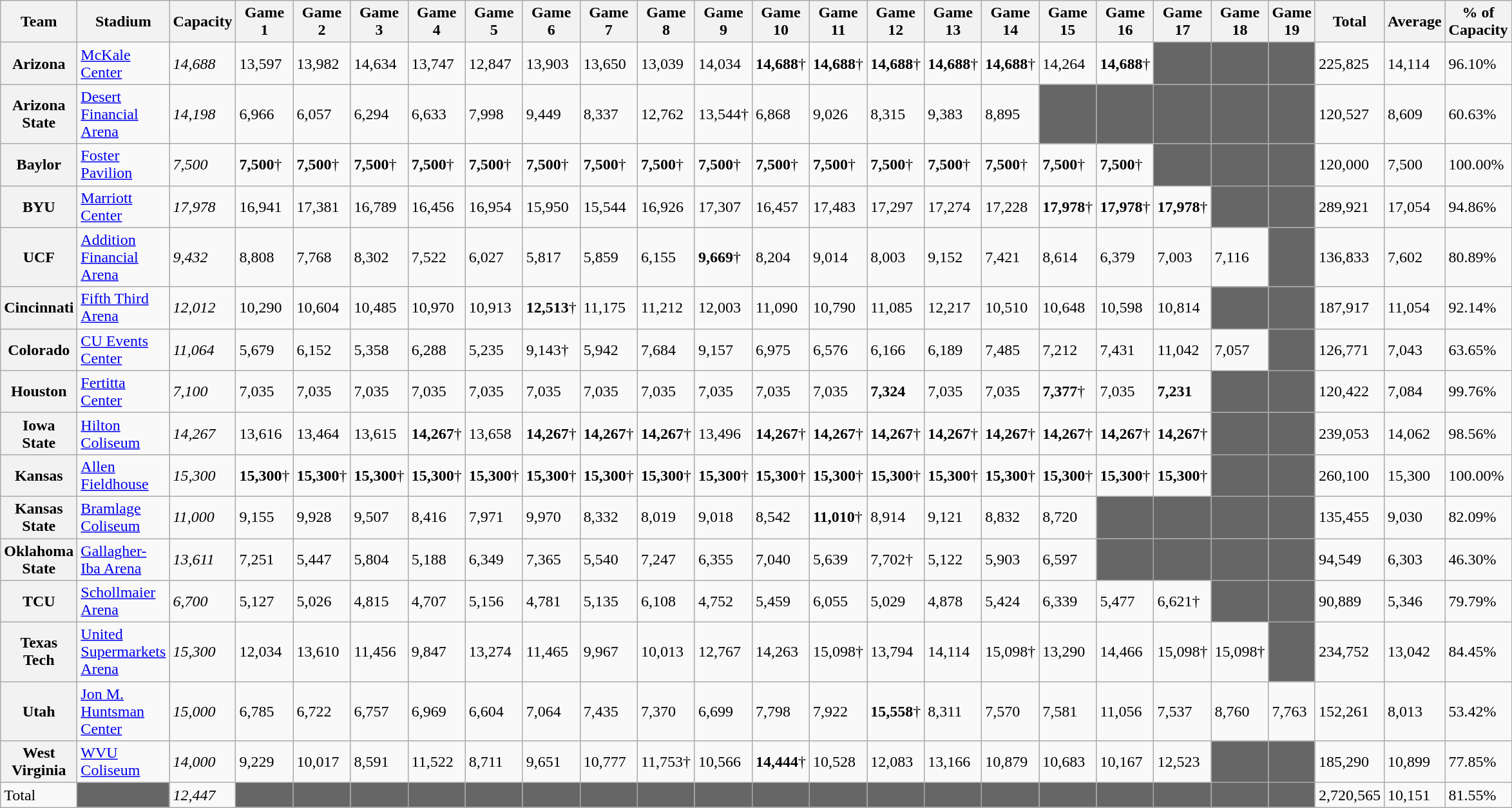<table class="wikitable">
<tr>
<th>Team</th>
<th>Stadium</th>
<th>Capacity</th>
<th>Game 1</th>
<th>Game 2</th>
<th>Game 3</th>
<th>Game 4</th>
<th>Game 5</th>
<th>Game 6</th>
<th>Game 7</th>
<th>Game 8</th>
<th>Game 9</th>
<th>Game 10</th>
<th>Game 11</th>
<th>Game 12</th>
<th>Game 13</th>
<th>Game 14</th>
<th>Game 15</th>
<th>Game 16</th>
<th>Game 17</th>
<th>Game 18</th>
<th>Game 19</th>
<th>Total</th>
<th>Average</th>
<th>% of Capacity</th>
</tr>
<tr>
<th><strong>Arizona</strong></th>
<td><a href='#'>McKale Center</a></td>
<td><em>14,688</em></td>
<td>13,597</td>
<td>13,982</td>
<td>14,634</td>
<td>13,747</td>
<td>12,847</td>
<td>13,903</td>
<td>13,650</td>
<td>13,039</td>
<td>14,034</td>
<td><strong>14,688</strong>†</td>
<td><strong>14,688</strong>†</td>
<td><strong>14,688</strong>†</td>
<td><strong>14,688</strong>†</td>
<td><strong>14,688</strong>†</td>
<td>14,264</td>
<td><strong>14,688</strong>†</td>
<td style="background:#666666;"></td>
<td style="background:#666666;"></td>
<td style="background:#666666;"></td>
<td>225,825</td>
<td>14,114</td>
<td>96.10%</td>
</tr>
<tr>
<th><strong>Arizona State</strong></th>
<td><a href='#'>Desert Financial Arena</a></td>
<td><em>14,198</em></td>
<td>6,966</td>
<td>6,057</td>
<td>6,294</td>
<td>6,633</td>
<td>7,998</td>
<td>9,449</td>
<td>8,337</td>
<td>12,762</td>
<td>13,544†</td>
<td>6,868</td>
<td>9,026</td>
<td>8,315</td>
<td>9,383</td>
<td>8,895</td>
<td style="background:#666666;"></td>
<td style="background:#666666;"></td>
<td style="background:#666666;"></td>
<td style="background:#666666;"></td>
<td style="background:#666666;"></td>
<td>120,527</td>
<td>8,609</td>
<td>60.63%</td>
</tr>
<tr>
<th><strong>Baylor</strong></th>
<td><a href='#'>Foster Pavilion</a></td>
<td><em>7,500</em></td>
<td><strong>7,500</strong>†</td>
<td><strong>7,500</strong>†</td>
<td><strong>7,500</strong>†</td>
<td><strong>7,500</strong>†</td>
<td><strong>7,500</strong>†</td>
<td><strong>7,500</strong>†</td>
<td><strong>7,500</strong>†</td>
<td><strong>7,500</strong>†</td>
<td><strong>7,500</strong>†</td>
<td><strong>7,500</strong>†</td>
<td><strong>7,500</strong>†</td>
<td><strong>7,500</strong>†</td>
<td><strong>7,500</strong>†</td>
<td><strong>7,500</strong>†</td>
<td><strong>7,500</strong>†</td>
<td><strong>7,500</strong>†</td>
<td style="background:#666666;"></td>
<td style="background:#666666;"></td>
<td style="background:#666666;"></td>
<td>120,000</td>
<td>7,500</td>
<td>100.00%</td>
</tr>
<tr>
<th><strong>BYU</strong></th>
<td><a href='#'>Marriott Center</a></td>
<td><em>17,978</em></td>
<td>16,941</td>
<td>17,381</td>
<td>16,789</td>
<td>16,456</td>
<td>16,954</td>
<td>15,950</td>
<td>15,544</td>
<td>16,926</td>
<td>17,307</td>
<td>16,457</td>
<td>17,483</td>
<td>17,297</td>
<td>17,274</td>
<td>17,228</td>
<td><strong>17,978</strong>†</td>
<td><strong>17,978</strong>†</td>
<td><strong>17,978</strong>†</td>
<td style="background:#666666;"></td>
<td style="background:#666666;"></td>
<td>289,921</td>
<td>17,054</td>
<td>94.86%</td>
</tr>
<tr>
<th><strong>UCF</strong></th>
<td><a href='#'>Addition Financial Arena</a></td>
<td><em>9,432</em></td>
<td>8,808</td>
<td>7,768</td>
<td>8,302</td>
<td>7,522</td>
<td>6,027</td>
<td>5,817</td>
<td>5,859</td>
<td>6,155</td>
<td><strong>9,669</strong>†</td>
<td>8,204</td>
<td>9,014</td>
<td>8,003</td>
<td>9,152</td>
<td>7,421</td>
<td>8,614</td>
<td>6,379</td>
<td>7,003</td>
<td>7,116</td>
<td style="background:#666666;"></td>
<td>136,833</td>
<td>7,602</td>
<td>80.89%</td>
</tr>
<tr>
<th><strong>Cincinnati</strong></th>
<td><a href='#'>Fifth Third Arena</a></td>
<td><em>12,012</em></td>
<td>10,290</td>
<td>10,604</td>
<td>10,485</td>
<td>10,970</td>
<td>10,913</td>
<td><strong>12,513</strong>†</td>
<td>11,175</td>
<td>11,212</td>
<td>12,003</td>
<td>11,090</td>
<td>10,790</td>
<td>11,085</td>
<td>12,217</td>
<td>10,510</td>
<td>10,648</td>
<td>10,598</td>
<td>10,814</td>
<td style="background:#666666;"></td>
<td style="background:#666666;"></td>
<td>187,917</td>
<td>11,054</td>
<td>92.14%</td>
</tr>
<tr>
<th><strong>Colorado</strong></th>
<td><a href='#'>CU Events Center</a></td>
<td><em>11,064</em></td>
<td>5,679</td>
<td>6,152</td>
<td>5,358</td>
<td>6,288</td>
<td>5,235</td>
<td>9,143†</td>
<td>5,942</td>
<td>7,684</td>
<td>9,157</td>
<td>6,975</td>
<td>6,576</td>
<td>6,166</td>
<td>6,189</td>
<td>7,485</td>
<td>7,212</td>
<td>7,431</td>
<td>11,042</td>
<td>7,057</td>
<td style="background:#666666;"></td>
<td>126,771</td>
<td>7,043</td>
<td>63.65%</td>
</tr>
<tr>
<th><strong>Houston</strong></th>
<td><a href='#'>Fertitta Center</a></td>
<td><em>7,100</em></td>
<td>7,035</td>
<td>7,035</td>
<td>7,035</td>
<td>7,035</td>
<td>7,035</td>
<td>7,035</td>
<td>7,035</td>
<td>7,035</td>
<td>7,035</td>
<td>7,035</td>
<td>7,035</td>
<td><strong>7,324</strong></td>
<td>7,035</td>
<td>7,035</td>
<td><strong>7,377</strong>†</td>
<td>7,035</td>
<td><strong>7,231</strong></td>
<td style="background:#666666;"></td>
<td style="background:#666666;"></td>
<td>120,422</td>
<td>7,084</td>
<td>99.76%</td>
</tr>
<tr>
<th><strong>Iowa State</strong></th>
<td><a href='#'>Hilton Coliseum</a></td>
<td><em>14,267</em></td>
<td>13,616</td>
<td>13,464</td>
<td>13,615</td>
<td><strong>14,267</strong>†</td>
<td>13,658</td>
<td><strong>14,267</strong>†</td>
<td><strong>14,267</strong>†</td>
<td><strong>14,267</strong>†</td>
<td>13,496</td>
<td><strong>14,267</strong>†</td>
<td><strong>14,267</strong>†</td>
<td><strong>14,267</strong>†</td>
<td><strong>14,267</strong>†</td>
<td><strong>14,267</strong>†</td>
<td><strong>14,267</strong>†</td>
<td><strong>14,267</strong>†</td>
<td><strong>14,267</strong>†</td>
<td style="background:#666666;"></td>
<td style="background:#666666;"></td>
<td>239,053</td>
<td>14,062</td>
<td>98.56%</td>
</tr>
<tr>
<th><strong>Kansas</strong></th>
<td><a href='#'>Allen Fieldhouse</a></td>
<td><em>15,300</em></td>
<td><strong>15,300</strong>†</td>
<td><strong>15,300</strong>†</td>
<td><strong>15,300</strong>†</td>
<td><strong>15,300</strong>†</td>
<td><strong>15,300</strong>†</td>
<td><strong>15,300</strong>†</td>
<td><strong>15,300</strong>†</td>
<td><strong>15,300</strong>†</td>
<td><strong>15,300</strong>†</td>
<td><strong>15,300</strong>†</td>
<td><strong>15,300</strong>†</td>
<td><strong>15,300</strong>†</td>
<td><strong>15,300</strong>†</td>
<td><strong>15,300</strong>†</td>
<td><strong>15,300</strong>†</td>
<td><strong>15,300</strong>†</td>
<td><strong>15,300</strong>†</td>
<td style="background:#666666;"></td>
<td style="background:#666666;"></td>
<td>260,100</td>
<td>15,300</td>
<td>100.00%</td>
</tr>
<tr>
<th><strong>Kansas State</strong></th>
<td><a href='#'>Bramlage Coliseum</a></td>
<td><em>11,000</em></td>
<td>9,155</td>
<td>9,928</td>
<td>9,507</td>
<td>8,416</td>
<td>7,971</td>
<td>9,970</td>
<td>8,332</td>
<td>8,019</td>
<td>9,018</td>
<td>8,542</td>
<td><strong>11,010</strong>†</td>
<td>8,914</td>
<td>9,121</td>
<td>8,832</td>
<td>8,720</td>
<td style="background:#666666;"></td>
<td style="background:#666666;"></td>
<td style="background:#666666;"></td>
<td style="background:#666666;"></td>
<td>135,455</td>
<td>9,030</td>
<td>82.09%</td>
</tr>
<tr>
<th><strong>Oklahoma State</strong></th>
<td><a href='#'>Gallagher-Iba Arena</a></td>
<td><em>13,611</em></td>
<td>7,251</td>
<td>5,447</td>
<td>5,804</td>
<td>5,188</td>
<td>6,349</td>
<td>7,365</td>
<td>5,540</td>
<td>7,247</td>
<td>6,355</td>
<td>7,040</td>
<td>5,639</td>
<td>7,702†</td>
<td>5,122</td>
<td>5,903</td>
<td>6,597</td>
<td style="background:#666666;"></td>
<td style="background:#666666;"></td>
<td style="background:#666666;"></td>
<td style="background:#666666;"></td>
<td>94,549</td>
<td>6,303</td>
<td>46.30%</td>
</tr>
<tr>
<th><strong>TCU</strong></th>
<td><a href='#'>Schollmaier Arena</a></td>
<td><em>6,700</em></td>
<td>5,127</td>
<td>5,026</td>
<td>4,815</td>
<td>4,707</td>
<td>5,156</td>
<td>4,781</td>
<td>5,135</td>
<td>6,108</td>
<td>4,752</td>
<td>5,459</td>
<td>6,055</td>
<td>5,029</td>
<td>4,878</td>
<td>5,424</td>
<td>6,339</td>
<td>5,477</td>
<td>6,621†</td>
<td style="background:#666666;"></td>
<td style="background:#666666;"></td>
<td>90,889</td>
<td>5,346</td>
<td>79.79%</td>
</tr>
<tr>
<th><strong>Texas Tech</strong></th>
<td><a href='#'>United Supermarkets Arena</a></td>
<td><em>15,300</em></td>
<td>12,034</td>
<td>13,610</td>
<td>11,456</td>
<td>9,847</td>
<td>13,274</td>
<td>11,465</td>
<td>9,967</td>
<td>10,013</td>
<td>12,767</td>
<td>14,263</td>
<td>15,098†</td>
<td>13,794</td>
<td>14,114</td>
<td>15,098†</td>
<td>13,290</td>
<td>14,466</td>
<td>15,098†</td>
<td>15,098†</td>
<td style="background:#666666;"></td>
<td>234,752</td>
<td>13,042</td>
<td>84.45%</td>
</tr>
<tr>
<th><strong>Utah</strong></th>
<td><a href='#'>Jon M. Huntsman Center</a></td>
<td><em>15,000</em></td>
<td>6,785</td>
<td>6,722</td>
<td>6,757</td>
<td>6,969</td>
<td>6,604</td>
<td>7,064</td>
<td>7,435</td>
<td>7,370</td>
<td>6,699</td>
<td>7,798</td>
<td>7,922</td>
<td><strong>15,558</strong>†</td>
<td>8,311</td>
<td>7,570</td>
<td>7,581</td>
<td>11,056</td>
<td>7,537</td>
<td>8,760</td>
<td>7,763</td>
<td>152,261</td>
<td>8,013</td>
<td>53.42%</td>
</tr>
<tr>
<th><strong>West Virginia</strong></th>
<td><a href='#'>WVU Coliseum</a></td>
<td><em>14,000</em></td>
<td>9,229</td>
<td>10,017</td>
<td>8,591</td>
<td>11,522</td>
<td>8,711</td>
<td>9,651</td>
<td>10,777</td>
<td>11,753†</td>
<td>10,566</td>
<td><strong>14,444</strong>†</td>
<td>10,528</td>
<td>12,083</td>
<td>13,166</td>
<td>10,879</td>
<td>10,683</td>
<td>10,167</td>
<td>12,523</td>
<td style="background:#666666;"></td>
<td style="background:#666666;"></td>
<td>185,290</td>
<td>10,899</td>
<td>77.85%</td>
</tr>
<tr>
<td>Total</td>
<td style="background:#666666;"></td>
<td><em>12,447</em></td>
<td style="background:#666666;"></td>
<td style="background:#666666;"></td>
<td style="background:#666666;"></td>
<td style="background:#666666;"></td>
<td style="background:#666666;"></td>
<td style="background:#666666;"></td>
<td style="background:#666666;"></td>
<td style="background:#666666;"></td>
<td style="background:#666666;"></td>
<td style="background:#666666;"></td>
<td style="background:#666666;"></td>
<td style="background:#666666;"></td>
<td style="background:#666666;"></td>
<td style="background:#666666;"></td>
<td style="background:#666666;"></td>
<td style="background:#666666;"></td>
<td style="background:#666666;"></td>
<td style="background:#666666;"></td>
<td style="background:#666666;"></td>
<td>2,720,565</td>
<td>10,151</td>
<td>81.55%</td>
</tr>
</table>
